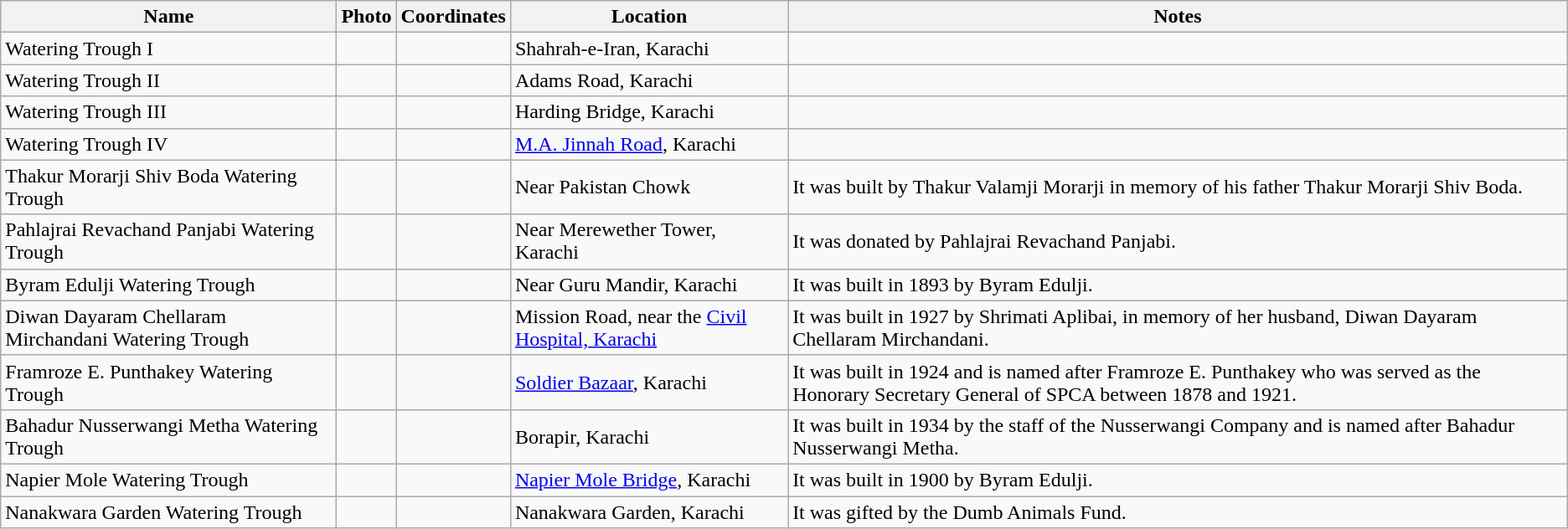<table class="wikitable sortable">
<tr>
<th>Name</th>
<th>Photo</th>
<th>Coordinates</th>
<th>Location</th>
<th>Notes</th>
</tr>
<tr>
<td>Watering Trough I</td>
<td></td>
<td></td>
<td>Shahrah-e-Iran, Karachi</td>
<td></td>
</tr>
<tr>
<td>Watering Trough II</td>
<td></td>
<td></td>
<td>Adams Road, Karachi</td>
<td></td>
</tr>
<tr>
<td>Watering Trough III</td>
<td></td>
<td></td>
<td>Harding Bridge, Karachi</td>
<td></td>
</tr>
<tr>
<td>Watering Trough IV</td>
<td></td>
<td></td>
<td><a href='#'>M.A. Jinnah Road</a>, Karachi</td>
<td></td>
</tr>
<tr>
<td>Thakur Morarji Shiv Boda Watering Trough</td>
<td></td>
<td></td>
<td>Near Pakistan Chowk</td>
<td>It was built by Thakur Valamji Morarji in memory of his father Thakur Morarji Shiv Boda.</td>
</tr>
<tr>
<td>Pahlajrai Revachand Panjabi Watering Trough</td>
<td></td>
<td></td>
<td>Near Merewether Tower, Karachi</td>
<td>It was donated by Pahlajrai Revachand Panjabi.</td>
</tr>
<tr>
<td>Byram Edulji Watering Trough</td>
<td></td>
<td></td>
<td>Near Guru Mandir, Karachi</td>
<td>It was built in 1893 by Byram Edulji.</td>
</tr>
<tr>
<td>Diwan Dayaram Chellaram Mirchandani Watering Trough</td>
<td></td>
<td></td>
<td>Mission Road, near the <a href='#'>Civil Hospital, Karachi</a></td>
<td>It was built in 1927 by Shrimati Aplibai, in memory of her husband, Diwan Dayaram Chellaram Mirchandani.</td>
</tr>
<tr>
<td>Framroze E. Punthakey Watering Trough</td>
<td></td>
<td></td>
<td><a href='#'>Soldier Bazaar</a>, Karachi</td>
<td>It was built in 1924 and is named after Framroze E. Punthakey who was served as the Honorary Secretary General of SPCA between 1878 and 1921.</td>
</tr>
<tr>
<td>Bahadur Nusserwangi Metha Watering Trough</td>
<td></td>
<td></td>
<td>Borapir, Karachi</td>
<td>It was built in 1934 by the staff of the Nusserwangi Company and is named after Bahadur Nusserwangi Metha.</td>
</tr>
<tr>
<td>Napier Mole  Watering Trough</td>
<td></td>
<td></td>
<td><a href='#'>Napier Mole Bridge</a>, Karachi</td>
<td>It was built in 1900 by Byram Edulji.</td>
</tr>
<tr>
<td>Nanakwara Garden Watering Trough</td>
<td></td>
<td></td>
<td>Nanakwara Garden, Karachi</td>
<td>It was gifted by the Dumb Animals Fund.</td>
</tr>
</table>
